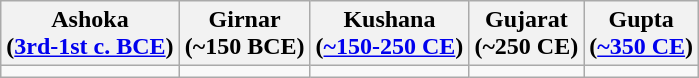<table class="wikitable">
<tr>
<th>Ashoka<br>(<a href='#'>3rd-1st c. BCE</a>)</th>
<th>Girnar<br>(~150 BCE)</th>
<th>Kushana<br>(<a href='#'>~150-250 CE</a>)</th>
<th>Gujarat<br>(~250 CE)</th>
<th>Gupta<br>(<a href='#'>~350 CE</a>)</th>
</tr>
<tr>
<td></td>
<td></td>
<td></td>
<td></td>
<td></td>
</tr>
</table>
